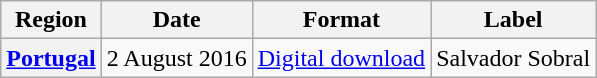<table class="wikitable plainrowheaders" style="text-align:center">
<tr>
<th>Region</th>
<th>Date</th>
<th>Format</th>
<th>Label</th>
</tr>
<tr>
<th scope="row"><a href='#'>Portugal</a></th>
<td>2 August 2016</td>
<td><a href='#'>Digital download</a></td>
<td>Salvador Sobral</td>
</tr>
</table>
